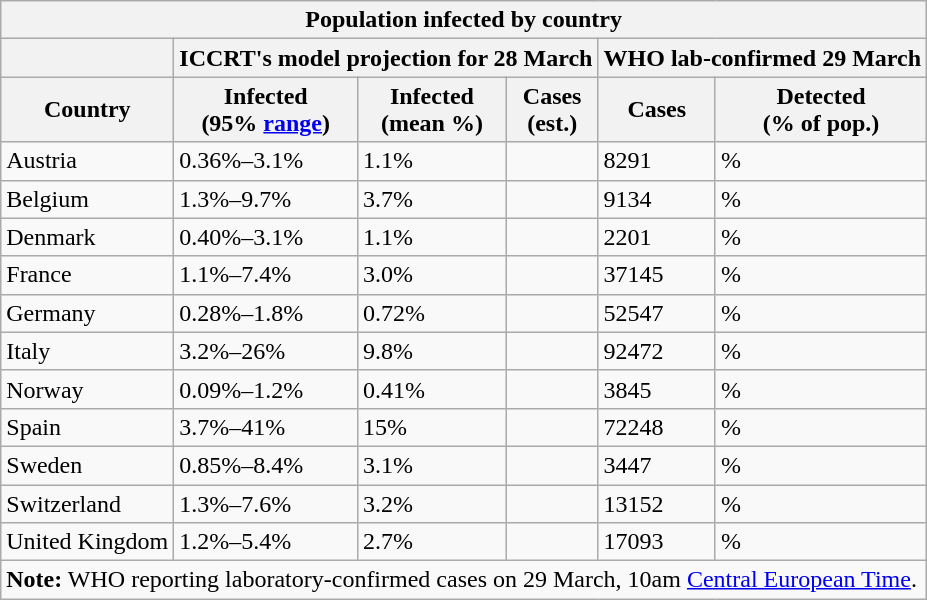<table class="wikitable sortable">
<tr>
<th colspan="7">Population infected by country</th>
</tr>
<tr>
<th colspan="1"></th>
<th colspan="3">ICCRT's model projection for 28 March</th>
<th colspan="2">WHO lab-confirmed 29 March</th>
</tr>
<tr>
<th>Country</th>
<th>Infected<br>(95% <a href='#'>range</a>)</th>
<th>Infected<br>(mean %)</th>
<th>Cases<br>(est.)</th>
<th>Cases</th>
<th>Detected<br>(% of pop.)</th>
</tr>
<tr>
<td>Austria</td>
<td>0.36%–3.1%</td>
<td>1.1%</td>
<td></td>
<td>8291</td>
<td>%</td>
</tr>
<tr>
<td>Belgium</td>
<td>1.3%–9.7%</td>
<td>3.7%</td>
<td></td>
<td>9134</td>
<td>%</td>
</tr>
<tr>
<td>Denmark</td>
<td>0.40%–3.1%</td>
<td>1.1%</td>
<td></td>
<td>2201</td>
<td>%</td>
</tr>
<tr>
<td>France</td>
<td>1.1%–7.4%</td>
<td>3.0%</td>
<td></td>
<td>37145</td>
<td>%</td>
</tr>
<tr>
<td>Germany</td>
<td>0.28%–1.8%</td>
<td>0.72%</td>
<td></td>
<td>52547</td>
<td>%</td>
</tr>
<tr>
<td>Italy</td>
<td>3.2%–26%</td>
<td>9.8%</td>
<td></td>
<td>92472</td>
<td>%</td>
</tr>
<tr>
<td>Norway</td>
<td>0.09%–1.2%</td>
<td>0.41%</td>
<td></td>
<td>3845</td>
<td>%</td>
</tr>
<tr>
<td>Spain</td>
<td>3.7%–41%</td>
<td>15%</td>
<td></td>
<td>72248</td>
<td>%</td>
</tr>
<tr>
<td>Sweden</td>
<td>0.85%–8.4%</td>
<td>3.1%</td>
<td></td>
<td>3447</td>
<td>%</td>
</tr>
<tr>
<td>Switzerland</td>
<td>1.3%–7.6%</td>
<td>3.2%</td>
<td></td>
<td>13152</td>
<td>%</td>
</tr>
<tr>
<td>United Kingdom</td>
<td>1.2%–5.4%</td>
<td>2.7%</td>
<td></td>
<td>17093</td>
<td>%</td>
</tr>
<tr class="sortbottom">
<td colspan="7"><strong>Note:</strong> WHO reporting laboratory-confirmed cases on 29 March, 10am <a href='#'>Central European Time</a>.</td>
</tr>
</table>
